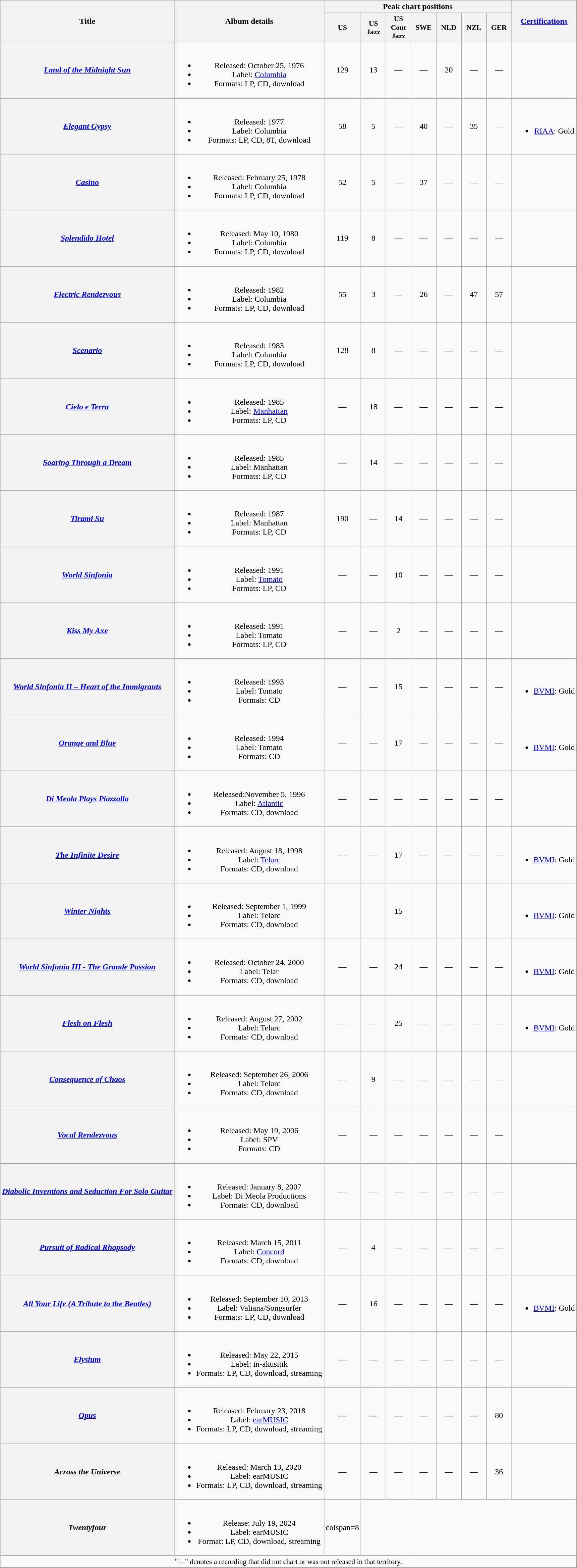<table class="wikitable plainrowheaders" style="text-align:center;">
<tr>
<th scope="col" rowspan="2">Title</th>
<th scope="col" rowspan="2">Album details</th>
<th scope="col" colspan="7">Peak chart positions</th>
<th scope="col" rowspan="2"><a href='#'>Certifications</a></th>
</tr>
<tr>
<th scope="col" style="width:3em;font-size:90%;">US<br></th>
<th scope="col" style="width:3em;font-size:90%;">US Jazz<br></th>
<th scope="col" style="width:3em;font-size:90%;">US Cont Jazz<br></th>
<th scope="col" style="width:3em;font-size:90%;">SWE<br></th>
<th scope="col" style="width:3em;font-size:90%;">NLD<br></th>
<th scope="col" style="width:3em;font-size:90%;">NZL<br></th>
<th scope="col" style="width:3em;font-size:90%;">GER<br></th>
</tr>
<tr>
<th scope="row"><em><a href='#'>Land of the Midnight Sun</a></em></th>
<td><br><ul><li>Released: October 25, 1976</li><li>Label: <a href='#'>Columbia</a></li><li>Formats: LP, CD, download</li></ul></td>
<td>129</td>
<td>13</td>
<td>—</td>
<td>—</td>
<td>20</td>
<td>—</td>
<td>—</td>
<td></td>
</tr>
<tr>
<th scope="row"><em><a href='#'>Elegant Gypsy</a></em></th>
<td><br><ul><li>Released: 1977</li><li>Label: Columbia</li><li>Formats: LP, CD, 8T, download</li></ul></td>
<td>58</td>
<td>5</td>
<td>—</td>
<td>40</td>
<td>—</td>
<td>35</td>
<td>—</td>
<td><br><ul><li><a href='#'>RIAA</a>: Gold</li></ul></td>
</tr>
<tr>
<th scope="row"><em><a href='#'>Casino</a></em></th>
<td><br><ul><li>Released: February 25, 1978</li><li>Label: Columbia</li><li>Formats: LP, CD, download</li></ul></td>
<td>52</td>
<td>5</td>
<td>—</td>
<td>37</td>
<td>—</td>
<td>—</td>
<td>—</td>
<td></td>
</tr>
<tr>
<th scope="row"><em><a href='#'>Splendido Hotel</a></em></th>
<td><br><ul><li>Released: May 10, 1980</li><li>Label: Columbia</li><li>Formats: LP, CD, download</li></ul></td>
<td>119</td>
<td>8</td>
<td>—</td>
<td>—</td>
<td>—</td>
<td>—</td>
<td>—</td>
<td></td>
</tr>
<tr>
<th scope="row"><em><a href='#'>Electric Rendezvous</a></em></th>
<td><br><ul><li>Released: 1982</li><li>Label: Columbia</li><li>Formats: LP, CD, download</li></ul></td>
<td>55</td>
<td>3</td>
<td>—</td>
<td>26</td>
<td>—</td>
<td>47</td>
<td>57</td>
<td></td>
</tr>
<tr>
<th scope="row"><em><a href='#'>Scenario</a></em></th>
<td><br><ul><li>Released: 1983</li><li>Label: Columbia</li><li>Formats: LP, CD, download</li></ul></td>
<td>128</td>
<td>8</td>
<td>—</td>
<td>—</td>
<td>—</td>
<td>—</td>
<td>—</td>
<td></td>
</tr>
<tr>
<th scope="row"><em><a href='#'>Cielo e Terra</a></em></th>
<td><br><ul><li>Released: 1985</li><li>Label: <a href='#'>Manhattan</a></li><li>Formats: LP, CD</li></ul></td>
<td>—</td>
<td>18</td>
<td>—</td>
<td>—</td>
<td>—</td>
<td>—</td>
<td>—</td>
<td></td>
</tr>
<tr>
<th scope="row"><em><a href='#'>Soaring Through a Dream</a></em></th>
<td><br><ul><li>Released: 1985</li><li>Label: Manhattan</li><li>Formats: LP, CD</li></ul></td>
<td>—</td>
<td>14</td>
<td>—</td>
<td>—</td>
<td>—</td>
<td>—</td>
<td>—</td>
<td></td>
</tr>
<tr>
<th scope="row"><em><a href='#'>Tirami Su</a></em></th>
<td><br><ul><li>Released: 1987</li><li>Label: Manhattan</li><li>Formats: LP, CD</li></ul></td>
<td>190</td>
<td>—</td>
<td>14</td>
<td>—</td>
<td>—</td>
<td>—</td>
<td>—</td>
<td></td>
</tr>
<tr>
<th scope="row"><em><a href='#'>World Sinfonia</a></em></th>
<td><br><ul><li>Released: 1991</li><li>Label: <a href='#'>Tomato</a></li><li>Formats: LP, CD</li></ul></td>
<td>—</td>
<td>—</td>
<td>10</td>
<td>—</td>
<td>—</td>
<td>—</td>
<td>—</td>
<td></td>
</tr>
<tr>
<th scope="row"><em><a href='#'>Kiss My Axe</a></em></th>
<td><br><ul><li>Released: 1991</li><li>Label: Tomato</li><li>Formats: LP, CD</li></ul></td>
<td>—</td>
<td>—</td>
<td>2</td>
<td>—</td>
<td>—</td>
<td>—</td>
<td>—</td>
<td></td>
</tr>
<tr>
<th scope="row"><em><a href='#'>World Sinfonia II – Heart of the Immigrants</a></em></th>
<td><br><ul><li>Released: 1993</li><li>Label: Tomato</li><li>Formats: CD</li></ul></td>
<td>—</td>
<td>—</td>
<td>15</td>
<td>—</td>
<td>—</td>
<td>—</td>
<td>—</td>
<td><br><ul><li><a href='#'>BVMI</a>: Gold</li></ul></td>
</tr>
<tr>
<th scope="row"><em><a href='#'>Orange and Blue</a></em></th>
<td><br><ul><li>Released: 1994</li><li>Label: Tomato</li><li>Formats: CD</li></ul></td>
<td>—</td>
<td>—</td>
<td>17</td>
<td>—</td>
<td>—</td>
<td>—</td>
<td>—</td>
<td><br><ul><li><a href='#'>BVMI</a>: Gold</li></ul></td>
</tr>
<tr>
<th scope="row"><em><a href='#'>Di Meola Plays Piazzolla</a></em></th>
<td><br><ul><li>Released:November 5, 1996</li><li>Label: <a href='#'>Atlantic</a></li><li>Formats: CD, download</li></ul></td>
<td>—</td>
<td>—</td>
<td>—</td>
<td>—</td>
<td>—</td>
<td>—</td>
<td>—</td>
<td></td>
</tr>
<tr>
<th scope="row"><em><a href='#'>The Infinite Desire</a></em></th>
<td><br><ul><li>Released: August 18, 1998</li><li>Label: <a href='#'>Telarc</a></li><li>Formats: CD, download</li></ul></td>
<td>—</td>
<td>—</td>
<td>17</td>
<td>—</td>
<td>—</td>
<td>—</td>
<td>—</td>
<td><br><ul><li><a href='#'>BVMI</a>: Gold</li></ul></td>
</tr>
<tr>
<th scope="row"><em><a href='#'>Winter Nights</a></em></th>
<td><br><ul><li>Released: September 1, 1999</li><li>Label: Telarc</li><li>Formats: CD, download</li></ul></td>
<td>—</td>
<td>—</td>
<td>15</td>
<td>—</td>
<td>—</td>
<td>—</td>
<td>—</td>
<td><br><ul><li><a href='#'>BVMI</a>: Gold</li></ul></td>
</tr>
<tr>
<th scope="row"><em><a href='#'>World Sinfonía III - The Grande Passion</a></em></th>
<td><br><ul><li>Released: October 24, 2000</li><li>Label: Telar</li><li>Formats: CD, download</li></ul></td>
<td>—</td>
<td>—</td>
<td>24</td>
<td>—</td>
<td>—</td>
<td>—</td>
<td>—</td>
<td><br><ul><li><a href='#'>BVMI</a>: Gold</li></ul></td>
</tr>
<tr>
<th scope="row"><em><a href='#'>Flesh on Flesh</a></em></th>
<td><br><ul><li>Released: August 27, 2002</li><li>Label: Telarc</li><li>Formats: CD, download</li></ul></td>
<td>—</td>
<td>—</td>
<td>25</td>
<td>—</td>
<td>—</td>
<td>—</td>
<td>—</td>
<td><br><ul><li><a href='#'>BVMI</a>: Gold</li></ul></td>
</tr>
<tr>
<th scope="row"><em><a href='#'>Consequence of Chaos</a></em></th>
<td><br><ul><li>Released: September 26, 2006</li><li>Label: Telarc</li><li>Formats: CD, download</li></ul></td>
<td>—</td>
<td>9</td>
<td>—</td>
<td>—</td>
<td>—</td>
<td>—</td>
<td>—</td>
<td></td>
</tr>
<tr>
<th scope="row"><em><a href='#'>Vocal Rendezvous</a></em></th>
<td><br><ul><li>Released: May 19, 2006</li><li>Label: SPV</li><li>Formats: CD</li></ul></td>
<td>—</td>
<td>—</td>
<td>—</td>
<td>—</td>
<td>—</td>
<td>—</td>
<td>—</td>
<td></td>
</tr>
<tr>
<th scope="row"><em><a href='#'>Diabolic Inventions and Seduction For Solo Guitar</a></em></th>
<td><br><ul><li>Released: January 8, 2007</li><li>Label: Di Meola Productions</li><li>Formats: CD, download</li></ul></td>
<td>—</td>
<td>—</td>
<td>—</td>
<td>—</td>
<td>—</td>
<td>—</td>
<td>—</td>
<td></td>
</tr>
<tr>
<th scope="row"><em><a href='#'>Pursuit of Radical Rhapsody</a></em></th>
<td><br><ul><li>Released: March 15, 2011</li><li>Label: <a href='#'>Concord</a></li><li>Formats: CD, download</li></ul></td>
<td>—</td>
<td>4</td>
<td>—</td>
<td>—</td>
<td>—</td>
<td>—</td>
<td>—</td>
<td></td>
</tr>
<tr>
<th scope="row"><em><a href='#'>All Your Life (A Tribute to the Beatles)</a></em></th>
<td><br><ul><li>Released: September 10, 2013</li><li>Label: Valiana/Songsurfer</li><li>Formats: LP, CD, download</li></ul></td>
<td>—</td>
<td>16</td>
<td>—</td>
<td>—</td>
<td>—</td>
<td>—</td>
<td>—</td>
<td><br><ul><li><a href='#'>BVMI</a>: Gold</li></ul></td>
</tr>
<tr>
<th scope="row"><em><a href='#'>Elysium</a></em></th>
<td><br><ul><li>Released: May 22, 2015</li><li>Label: in-akusitik</li><li>Formats: LP, CD, download, streaming</li></ul></td>
<td>—</td>
<td>—</td>
<td>—</td>
<td>—</td>
<td>—</td>
<td>—</td>
<td>—</td>
<td></td>
</tr>
<tr>
<th scope="row"><em><a href='#'>Opus</a></em></th>
<td><br><ul><li>Released: February 23, 2018</li><li>Label: <a href='#'>earMUSIC</a></li><li>Formats: LP, CD, download, streaming</li></ul></td>
<td>—</td>
<td>—</td>
<td>—</td>
<td>—</td>
<td>—</td>
<td>—</td>
<td>80</td>
<td></td>
</tr>
<tr>
<th scope="row"><em>Across the Universe</em></th>
<td><br><ul><li>Released: March 13, 2020</li><li>Label: earMUSIC</li><li>Formats: LP, CD, download, streaming</li></ul></td>
<td>—</td>
<td>—</td>
<td>—</td>
<td>—</td>
<td>—</td>
<td>—</td>
<td>36</td>
<td></td>
</tr>
<tr>
<th scope="row"><em>Twentyfour</em></th>
<td><br><ul><li>Release: July 19, 2024</li><li>Label: earMUSIC</li><li>Format: LP, CD, download, streaming</li></ul></td>
<td>colspan=8 </td>
</tr>
<tr>
<td colspan="15" style="font-size:90%">"—" denotes a recording that did not chart or was not released in that territory.</td>
</tr>
</table>
